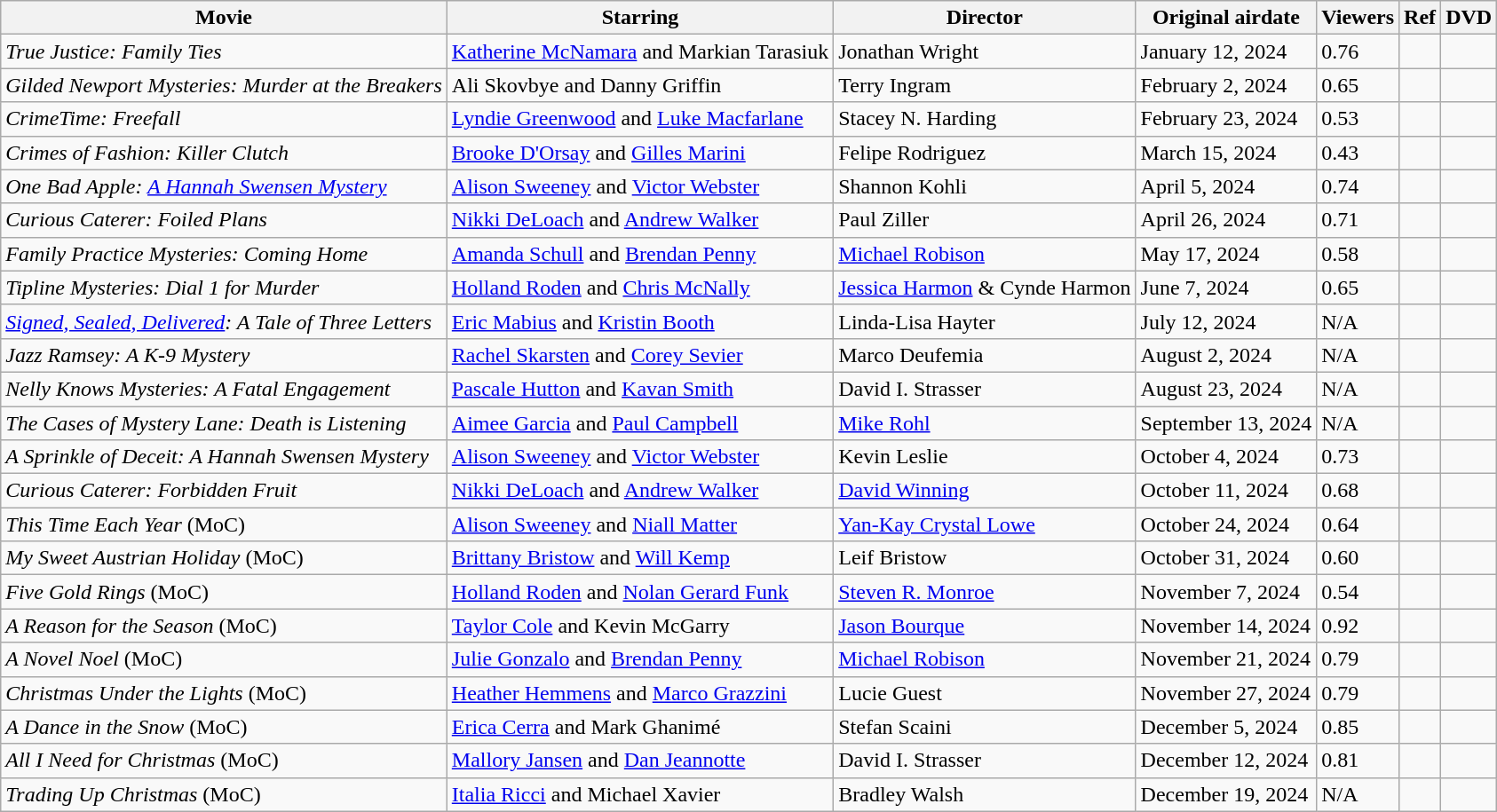<table class="wikitable sortable">
<tr>
<th scope="col" class="unsortable">Movie</th>
<th scope="col" class="unsortable">Starring</th>
<th scope="col" class="unsortable">Director</th>
<th scope="col" class="unsortable">Original airdate</th>
<th scope="col">Viewers</th>
<th scope="col" class="unsortable">Ref</th>
<th scope="col" class="unsortable">DVD</th>
</tr>
<tr>
<td><em>True Justice: Family Ties</em></td>
<td><a href='#'>Katherine McNamara</a> and Markian Tarasiuk</td>
<td>Jonathan Wright</td>
<td>January 12, 2024</td>
<td>0.76</td>
<td></td>
<td></td>
</tr>
<tr>
<td><em>Gilded Newport Mysteries: Murder at the Breakers</em></td>
<td>Ali Skovbye and Danny Griffin</td>
<td>Terry Ingram</td>
<td>February 2, 2024</td>
<td>0.65</td>
<td></td>
<td></td>
</tr>
<tr>
<td><em>CrimeTime: Freefall</em></td>
<td><a href='#'>Lyndie Greenwood</a> and <a href='#'>Luke Macfarlane</a></td>
<td>Stacey N. Harding</td>
<td>February 23, 2024</td>
<td>0.53</td>
<td></td>
<td></td>
</tr>
<tr>
<td><em>Crimes of Fashion: Killer Clutch</em></td>
<td><a href='#'>Brooke D'Orsay</a> and <a href='#'>Gilles Marini</a></td>
<td>Felipe Rodriguez</td>
<td>March 15, 2024</td>
<td>0.43</td>
<td></td>
<td></td>
</tr>
<tr>
<td><em>One Bad Apple: <a href='#'>A Hannah Swensen Mystery</a></em></td>
<td><a href='#'>Alison Sweeney</a> and <a href='#'>Victor Webster</a></td>
<td>Shannon Kohli</td>
<td>April 5, 2024</td>
<td>0.74</td>
<td></td>
<td></td>
</tr>
<tr>
<td><em>Curious Caterer: Foiled Plans</em></td>
<td><a href='#'>Nikki DeLoach</a> and <a href='#'>Andrew Walker</a></td>
<td>Paul Ziller</td>
<td>April 26, 2024</td>
<td>0.71</td>
<td></td>
<td></td>
</tr>
<tr>
<td><em>Family Practice Mysteries: Coming Home</em></td>
<td><a href='#'>Amanda Schull</a> and <a href='#'>Brendan Penny</a></td>
<td><a href='#'>Michael Robison</a></td>
<td>May 17, 2024</td>
<td>0.58</td>
<td></td>
<td></td>
</tr>
<tr>
<td><em>Tipline Mysteries: Dial 1 for Murder</em></td>
<td><a href='#'>Holland Roden</a> and <a href='#'>Chris McNally</a></td>
<td><a href='#'>Jessica Harmon</a> & Cynde Harmon</td>
<td>June 7, 2024</td>
<td>0.65</td>
<td></td>
<td></td>
</tr>
<tr>
<td><em><a href='#'>Signed, Sealed, Delivered</a>: A Tale of Three Letters</em></td>
<td><a href='#'>Eric Mabius</a> and <a href='#'>Kristin Booth</a></td>
<td>Linda-Lisa Hayter</td>
<td>July 12, 2024</td>
<td>N/A</td>
<td></td>
<td></td>
</tr>
<tr>
<td><em>Jazz Ramsey: A K-9 Mystery</em></td>
<td><a href='#'>Rachel Skarsten</a> and <a href='#'>Corey Sevier</a></td>
<td>Marco Deufemia</td>
<td>August 2, 2024</td>
<td>N/A</td>
<td></td>
<td></td>
</tr>
<tr>
<td><em>Nelly Knows Mysteries: A Fatal Engagement</em></td>
<td><a href='#'>Pascale Hutton</a> and <a href='#'>Kavan Smith</a></td>
<td>David I. Strasser</td>
<td>August 23, 2024</td>
<td>N/A</td>
<td></td>
<td></td>
</tr>
<tr>
<td><em>The Cases of Mystery Lane: Death is Listening</em></td>
<td><a href='#'>Aimee Garcia</a> and <a href='#'>Paul Campbell</a></td>
<td><a href='#'>Mike Rohl</a></td>
<td>September 13, 2024</td>
<td>N/A</td>
<td></td>
<td></td>
</tr>
<tr>
<td><em>A Sprinkle of Deceit: A Hannah Swensen Mystery</em></td>
<td><a href='#'>Alison Sweeney</a> and <a href='#'>Victor Webster</a></td>
<td>Kevin Leslie</td>
<td>October 4, 2024</td>
<td>0.73</td>
<td></td>
<td></td>
</tr>
<tr>
<td><em>Curious Caterer: Forbidden Fruit</em></td>
<td><a href='#'>Nikki DeLoach</a> and <a href='#'>Andrew Walker</a></td>
<td><a href='#'>David Winning</a></td>
<td>October 11, 2024</td>
<td>0.68</td>
<td></td>
<td></td>
</tr>
<tr>
<td><em>This Time Each Year</em> (MoC)</td>
<td><a href='#'>Alison Sweeney</a> and <a href='#'>Niall Matter</a></td>
<td><a href='#'>Yan-Kay Crystal Lowe</a></td>
<td>October 24, 2024</td>
<td>0.64</td>
<td></td>
<td></td>
</tr>
<tr>
<td><em>My Sweet Austrian Holiday</em> (MoC)</td>
<td><a href='#'>Brittany Bristow</a> and <a href='#'>Will Kemp</a></td>
<td>Leif Bristow</td>
<td>October 31, 2024</td>
<td>0.60</td>
<td></td>
<td></td>
</tr>
<tr>
<td><em>Five Gold Rings</em> (MoC)</td>
<td><a href='#'>Holland Roden</a> and <a href='#'>Nolan Gerard Funk</a></td>
<td><a href='#'>Steven R. Monroe</a></td>
<td>November 7, 2024</td>
<td>0.54</td>
<td></td>
<td></td>
</tr>
<tr>
<td><em>A Reason for the Season</em> (MoC)</td>
<td><a href='#'>Taylor Cole</a> and Kevin McGarry</td>
<td><a href='#'>Jason Bourque</a></td>
<td>November 14, 2024</td>
<td>0.92</td>
<td></td>
<td></td>
</tr>
<tr>
<td><em>A Novel Noel</em> (MoC)</td>
<td><a href='#'>Julie Gonzalo</a> and <a href='#'>Brendan Penny</a></td>
<td><a href='#'>Michael Robison</a></td>
<td>November 21, 2024</td>
<td>0.79</td>
<td></td>
<td></td>
</tr>
<tr>
<td><em>Christmas Under the Lights</em> (MoC)</td>
<td><a href='#'>Heather Hemmens</a> and <a href='#'>Marco Grazzini</a></td>
<td>Lucie Guest</td>
<td>November 27, 2024</td>
<td>0.79</td>
<td></td>
<td></td>
</tr>
<tr>
<td><em>A Dance in the Snow</em> (MoC)</td>
<td><a href='#'>Erica Cerra</a> and Mark Ghanimé</td>
<td>Stefan Scaini</td>
<td>December 5, 2024</td>
<td>0.85</td>
<td></td>
<td></td>
</tr>
<tr>
<td><em>All I Need for Christmas</em> (MoC)</td>
<td><a href='#'>Mallory Jansen</a> and <a href='#'>Dan Jeannotte</a></td>
<td>David I. Strasser</td>
<td>December 12, 2024</td>
<td>0.81</td>
<td></td>
<td></td>
</tr>
<tr>
<td><em>Trading Up Christmas</em> (MoC)</td>
<td><a href='#'>Italia Ricci</a> and Michael Xavier</td>
<td>Bradley Walsh</td>
<td>December 19, 2024</td>
<td>N/A</td>
<td></td>
<td></td>
</tr>
</table>
